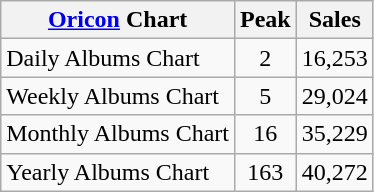<table class="wikitable">
<tr>
<th><a href='#'>Oricon</a> Chart</th>
<th>Peak</th>
<th>Sales</th>
</tr>
<tr>
<td>Daily Albums Chart</td>
<td style="text-align:center;">2</td>
<td style="text-align:center;">16,253</td>
</tr>
<tr>
<td>Weekly Albums Chart</td>
<td style="text-align:center;">5</td>
<td style="text-align:center;">29,024</td>
</tr>
<tr>
<td>Monthly Albums Chart</td>
<td style="text-align:center;">16</td>
<td style="text-align:center;">35,229</td>
</tr>
<tr>
<td>Yearly Albums Chart</td>
<td style="text-align:center;">163</td>
<td style="text-align:center;">40,272</td>
</tr>
</table>
